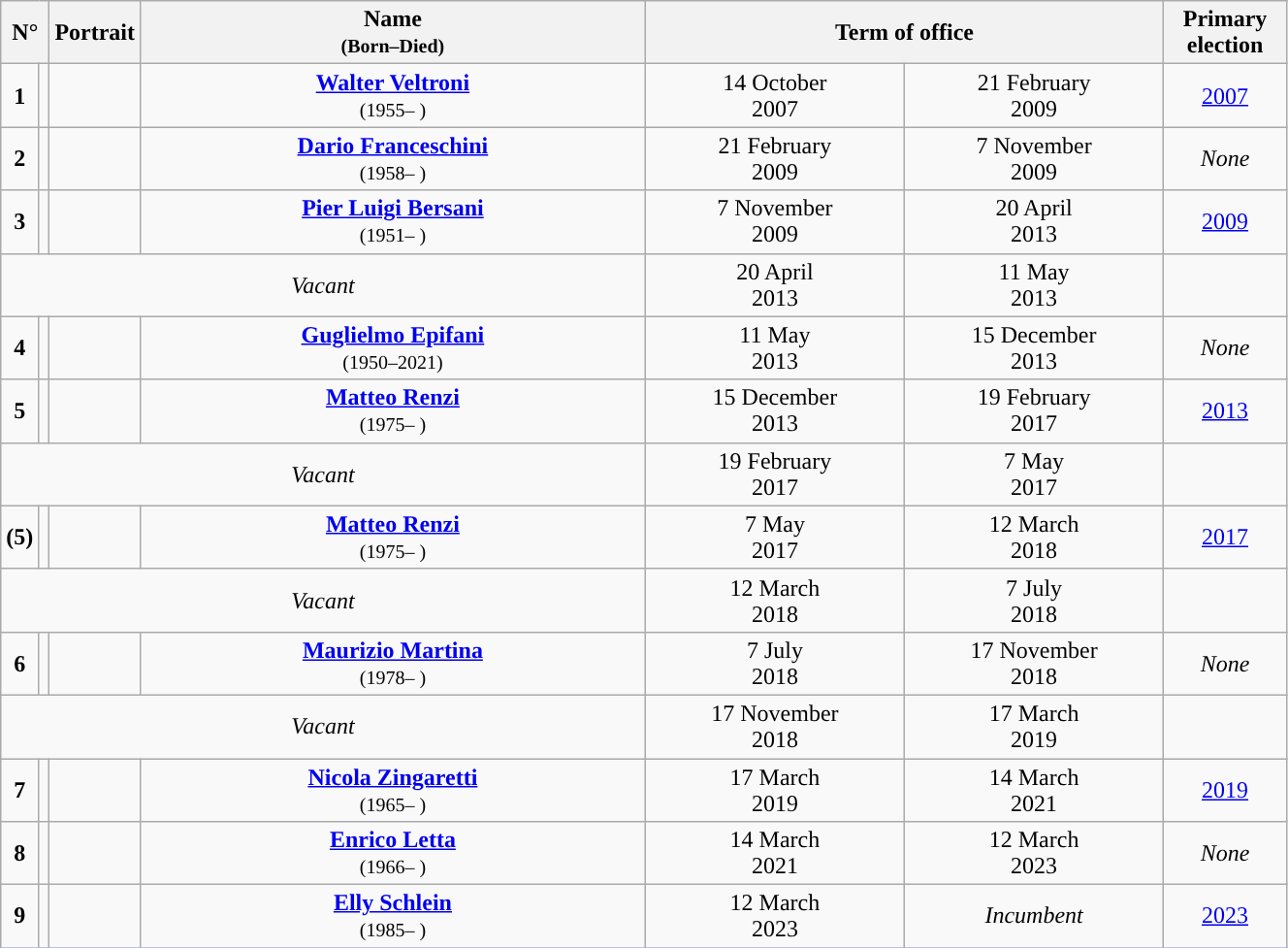<table class="wikitable" style="text-align:center; width:70%; border:1px #AAAAFF solid">
<tr>
<th colspan="2">N°</th>
<th width=85px>Portrait</th>
<th width=45%>Name<br><small>(Born–Died)</small></th>
<th width=45% colspan=2>Term of office</th>
<th width=15%>Primary election</th>
</tr>
<tr>
<td><strong>1</strong></td>
<td style="background: "></td>
<td></td>
<td><strong><a href='#'>Walter Veltroni</a></strong><br><small>(1955– )</small></td>
<td>14 October<br>2007</td>
<td>21 February<br>2009</td>
<td><a href='#'>2007</a></td>
</tr>
<tr>
<td><strong>2</strong></td>
<td style="background: "></td>
<td></td>
<td><strong><a href='#'>Dario Franceschini</a></strong><br><small>(1958– )</small></td>
<td>21 February<br>2009</td>
<td>7 November<br>2009</td>
<td><em>None</em></td>
</tr>
<tr>
<td><strong>3</strong></td>
<td style="background: "></td>
<td></td>
<td><strong><a href='#'>Pier Luigi Bersani</a></strong><br><small>(1951– )</small></td>
<td>7 November<br>2009</td>
<td>20 April<br>2013</td>
<td><a href='#'>2009</a></td>
</tr>
<tr>
<td colspan=4><em>Vacant</em></td>
<td>20 April<br>2013</td>
<td>11 May<br>2013</td>
<td></td>
</tr>
<tr>
<td><strong>4</strong></td>
<td style="background: "></td>
<td></td>
<td><strong><a href='#'>Guglielmo Epifani</a></strong><br><small>(1950–2021)</small></td>
<td>11 May<br>2013</td>
<td>15 December<br>2013</td>
<td><em>None</em></td>
</tr>
<tr>
<td><strong>5</strong></td>
<td style="background: "></td>
<td></td>
<td><strong><a href='#'>Matteo Renzi</a></strong><br><small>(1975– )</small></td>
<td>15 December<br>2013</td>
<td>19 February<br>2017</td>
<td><a href='#'>2013</a></td>
</tr>
<tr>
<td colspan=4><em>Vacant</em></td>
<td>19 February<br>2017</td>
<td>7 May<br>2017</td>
<td></td>
</tr>
<tr>
<td><strong>(5)</strong></td>
<td style="background: "></td>
<td></td>
<td><strong><a href='#'>Matteo Renzi</a></strong><br><small>(1975– )</small></td>
<td>7 May<br>2017</td>
<td>12 March<br>2018</td>
<td><a href='#'>2017</a></td>
</tr>
<tr>
<td colspan=4><em>Vacant</em></td>
<td>12 March<br>2018</td>
<td>7 July<br>2018</td>
<td></td>
</tr>
<tr>
<td><strong>6</strong></td>
<td style="background: "></td>
<td></td>
<td><strong><a href='#'>Maurizio Martina</a></strong><br><small>(1978– )</small></td>
<td>7 July<br>2018</td>
<td>17 November<br>2018</td>
<td><em>None</em></td>
</tr>
<tr>
<td colspan=4><em>Vacant</em></td>
<td>17 November<br>2018</td>
<td>17 March<br>2019</td>
<td></td>
</tr>
<tr>
<td><strong>7</strong></td>
<td style="background: "></td>
<td></td>
<td><strong><a href='#'>Nicola Zingaretti</a></strong><br><small>(1965– )</small></td>
<td>17 March<br>2019</td>
<td>14 March<br>2021</td>
<td><a href='#'>2019</a></td>
</tr>
<tr>
<td><strong>8</strong></td>
<td style="background: "></td>
<td></td>
<td><strong><a href='#'>Enrico Letta</a></strong><br><small>(1966– )</small></td>
<td>14 March<br>2021</td>
<td>12 March<br>2023</td>
<td><em>None</em></td>
</tr>
<tr>
<td><strong>9</strong></td>
<td style="background: "></td>
<td></td>
<td><strong><a href='#'>Elly Schlein</a></strong><br><small>(1985– )</small></td>
<td>12 March<br>2023</td>
<td><em>Incumbent</em></td>
<td><a href='#'>2023</a></td>
</tr>
<tr>
</tr>
</table>
